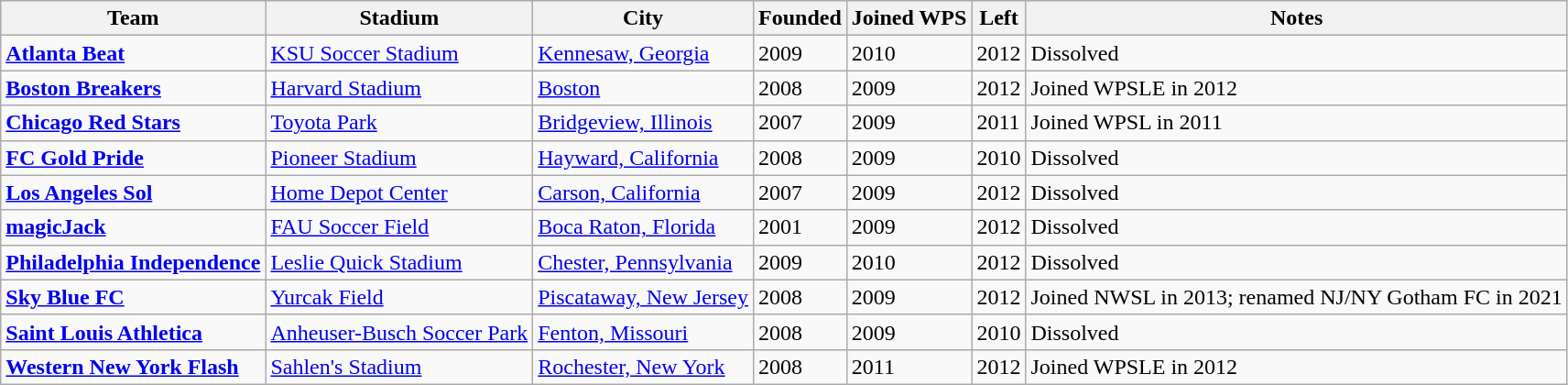<table class="wikitable">
<tr>
<th>Team</th>
<th>Stadium</th>
<th>City</th>
<th>Founded</th>
<th>Joined WPS</th>
<th>Left</th>
<th>Notes</th>
</tr>
<tr>
<td><a href='#'><strong>Atlanta Beat</strong></a></td>
<td><a href='#'>KSU Soccer Stadium</a></td>
<td><a href='#'>Kennesaw, Georgia</a></td>
<td>2009</td>
<td>2010</td>
<td>2012</td>
<td>Dissolved</td>
</tr>
<tr>
<td><strong><a href='#'>Boston Breakers</a></strong></td>
<td><a href='#'>Harvard Stadium</a></td>
<td><a href='#'>Boston</a></td>
<td>2008</td>
<td>2009</td>
<td>2012</td>
<td>Joined WPSLE in 2012</td>
</tr>
<tr>
<td><strong><a href='#'>Chicago Red Stars</a></strong></td>
<td><a href='#'>Toyota Park</a></td>
<td><a href='#'>Bridgeview, Illinois</a></td>
<td>2007</td>
<td>2009</td>
<td>2011</td>
<td>Joined WPSL in 2011</td>
</tr>
<tr>
<td><strong><a href='#'>FC Gold Pride</a></strong></td>
<td><a href='#'>Pioneer Stadium</a></td>
<td><a href='#'>Hayward, California</a></td>
<td>2008</td>
<td>2009</td>
<td>2010</td>
<td>Dissolved</td>
</tr>
<tr>
<td><strong><a href='#'>Los Angeles Sol</a></strong></td>
<td><a href='#'>Home Depot Center</a></td>
<td><a href='#'>Carson, California</a></td>
<td>2007</td>
<td>2009</td>
<td>2012</td>
<td>Dissolved</td>
</tr>
<tr>
<td><strong><a href='#'>magicJack</a></strong></td>
<td><a href='#'>FAU Soccer Field</a></td>
<td><a href='#'>Boca Raton, Florida</a></td>
<td>2001</td>
<td>2009</td>
<td>2012</td>
<td>Dissolved</td>
</tr>
<tr>
<td><strong><a href='#'>Philadelphia Independence</a></strong></td>
<td><a href='#'>Leslie Quick Stadium</a></td>
<td><a href='#'>Chester, Pennsylvania</a></td>
<td>2009</td>
<td>2010</td>
<td>2012</td>
<td>Dissolved</td>
</tr>
<tr>
<td><strong><a href='#'>Sky Blue FC</a></strong></td>
<td><a href='#'>Yurcak Field</a></td>
<td><a href='#'>Piscataway, New Jersey</a></td>
<td>2008</td>
<td>2009</td>
<td>2012</td>
<td>Joined NWSL in 2013; renamed NJ/NY Gotham FC in 2021</td>
</tr>
<tr>
<td><strong><a href='#'>Saint Louis Athletica</a></strong></td>
<td><a href='#'>Anheuser-Busch Soccer Park</a></td>
<td><a href='#'>Fenton, Missouri</a></td>
<td>2008</td>
<td>2009</td>
<td>2010</td>
<td>Dissolved</td>
</tr>
<tr>
<td><strong><a href='#'>Western New York Flash</a></strong></td>
<td><a href='#'>Sahlen's Stadium</a></td>
<td><a href='#'>Rochester, New York</a></td>
<td>2008</td>
<td>2011</td>
<td>2012</td>
<td>Joined WPSLE in 2012</td>
</tr>
</table>
